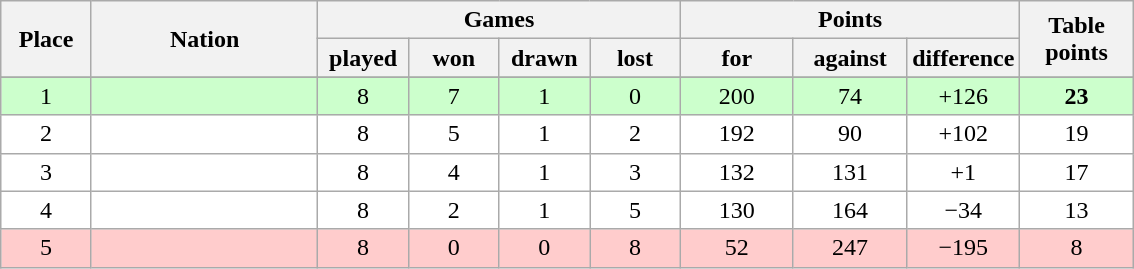<table class="wikitable">
<tr>
<th rowspan=2 width="8%">Place</th>
<th rowspan=2 width="20%">Nation</th>
<th colspan=4 width="32%">Games</th>
<th colspan=3 width="30%">Points</th>
<th rowspan=2 width="10%">Table<br>points</th>
</tr>
<tr>
<th width="8%">played</th>
<th width="8%">won</th>
<th width="8%">drawn</th>
<th width="8%">lost</th>
<th width="10%">for</th>
<th width="10%">against</th>
<th width="10%">difference</th>
</tr>
<tr>
</tr>
<tr bgcolor=#ccffcc align=center>
<td>1</td>
<td align=left><strong></strong></td>
<td>8</td>
<td>7</td>
<td>1</td>
<td>0</td>
<td>200</td>
<td>74</td>
<td>+126</td>
<td><strong>23</strong></td>
</tr>
<tr bgcolor=#ffffff align=center>
<td>2</td>
<td align=left></td>
<td>8</td>
<td>5</td>
<td>1</td>
<td>2</td>
<td>192</td>
<td>90</td>
<td>+102</td>
<td>19</td>
</tr>
<tr bgcolor=#ffffff align=center>
<td>3</td>
<td align=left></td>
<td>8</td>
<td>4</td>
<td>1</td>
<td>3</td>
<td>132</td>
<td>131</td>
<td>+1</td>
<td>17</td>
</tr>
<tr bgcolor=#ffffff align=center>
<td>4</td>
<td align=left></td>
<td>8</td>
<td>2</td>
<td>1</td>
<td>5</td>
<td>130</td>
<td>164</td>
<td>−34</td>
<td>13</td>
</tr>
<tr bgcolor=#ffcccc align=center>
<td>5</td>
<td align=left></td>
<td>8</td>
<td>0</td>
<td>0</td>
<td>8</td>
<td>52</td>
<td>247</td>
<td>−195</td>
<td>8</td>
</tr>
</table>
